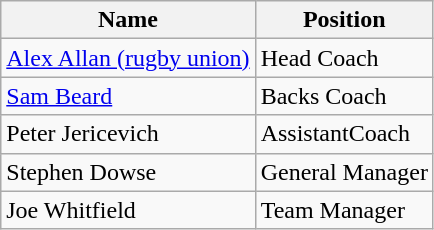<table class="wikitable">
<tr>
<th>Name</th>
<th>Position</th>
</tr>
<tr>
<td> <a href='#'>Alex Allan (rugby union)</a></td>
<td>Head Coach</td>
</tr>
<tr>
<td> <a href='#'>Sam Beard</a></td>
<td>Backs Coach</td>
</tr>
<tr>
<td> Peter Jericevich</td>
<td>AssistantCoach</td>
</tr>
<tr>
<td> Stephen Dowse</td>
<td>General Manager</td>
</tr>
<tr>
<td>  Joe Whitfield</td>
<td>Team Manager</td>
</tr>
</table>
